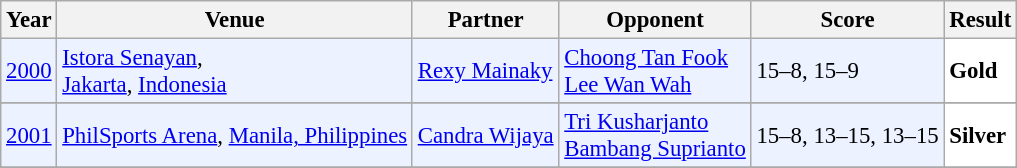<table class="sortable wikitable" style="font-size: 95%">
<tr>
<th>Year</th>
<th>Venue</th>
<th>Partner</th>
<th>Opponent</th>
<th>Score</th>
<th>Result</th>
</tr>
<tr style="background:#ECF2FF">
<td align="center"><a href='#'>2000</a></td>
<td align="left"><a href='#'>Istora Senayan</a>,<br><a href='#'>Jakarta</a>, <a href='#'>Indonesia</a></td>
<td align="left"> <a href='#'>Rexy Mainaky</a></td>
<td align="left"> <a href='#'>Choong Tan Fook</a> <br>  <a href='#'>Lee Wan Wah</a></td>
<td align="left">15–8, 15–9</td>
<td style="text-align:left; background:white"> <strong>Gold</strong></td>
</tr>
<tr>
</tr>
<tr style="background:#ECF2FF">
<td align="center"><a href='#'>2001</a></td>
<td align="left"><a href='#'>PhilSports Arena</a>, <a href='#'>Manila, Philippines</a></td>
<td align="left"> <a href='#'>Candra Wijaya</a></td>
<td align="left"> <a href='#'>Tri Kusharjanto</a> <br>  <a href='#'>Bambang Suprianto</a></td>
<td align="left">15–8, 13–15, 13–15</td>
<td style="text-align:left; background:white"> <strong>Silver</strong></td>
</tr>
<tr>
</tr>
</table>
